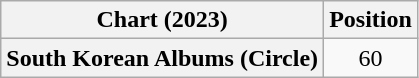<table class="wikitable plainrowheaders" style="text-align:center">
<tr>
<th scope="col">Chart (2023)</th>
<th scope="col">Position</th>
</tr>
<tr>
<th scope="row">South Korean Albums (Circle)</th>
<td>60</td>
</tr>
</table>
